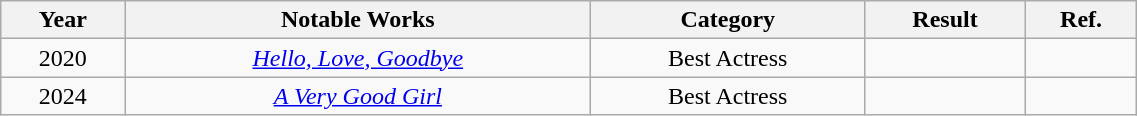<table class="wikitable sortable"  style="text-align:center; width:60%;">
<tr>
<th>Year</th>
<th>Notable Works</th>
<th>Category</th>
<th>Result</th>
<th>Ref.</th>
</tr>
<tr>
<td>2020</td>
<td><em><a href='#'>Hello, Love, Goodbye</a></em></td>
<td>Best Actress</td>
<td></td>
<td></td>
</tr>
<tr>
<td>2024</td>
<td><em><a href='#'>A Very Good Girl</a></em></td>
<td>Best Actress</td>
<td></td>
<td></td>
</tr>
</table>
